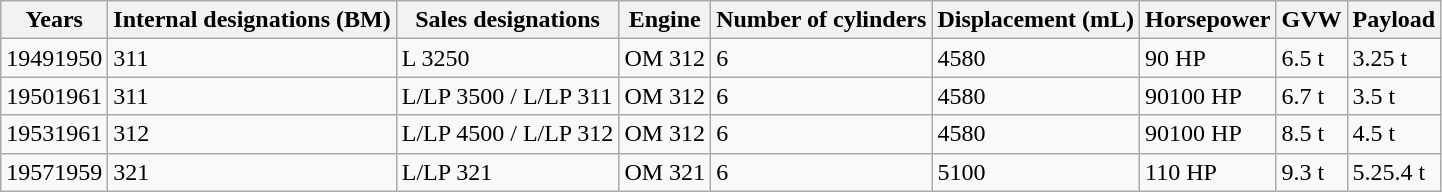<table class="wikitable sortable" style="text-align: left;">
<tr>
<th>Years</th>
<th>Internal designations (BM)</th>
<th>Sales designations</th>
<th>Engine</th>
<th>Number of cylinders</th>
<th>Displacement (mL)</th>
<th>Horsepower</th>
<th>GVW</th>
<th>Payload</th>
</tr>
<tr>
<td>19491950</td>
<td>311</td>
<td>L 3250</td>
<td>OM 312</td>
<td>6</td>
<td>4580</td>
<td>90 HP</td>
<td>6.5 t</td>
<td>3.25 t</td>
</tr>
<tr>
<td>19501961</td>
<td>311</td>
<td>L/LP 3500 / L/LP 311</td>
<td>OM 312</td>
<td>6</td>
<td>4580</td>
<td>90100 HP</td>
<td>6.7 t</td>
<td>3.5 t</td>
</tr>
<tr>
<td>19531961</td>
<td>312</td>
<td>L/LP 4500 / L/LP 312</td>
<td>OM 312</td>
<td>6</td>
<td>4580</td>
<td>90100 HP</td>
<td>8.5 t</td>
<td>4.5 t</td>
</tr>
<tr>
<td>19571959</td>
<td>321</td>
<td>L/LP 321</td>
<td>OM 321</td>
<td>6</td>
<td>5100</td>
<td>110 HP</td>
<td>9.3 t</td>
<td>5.25.4 t</td>
</tr>
</table>
